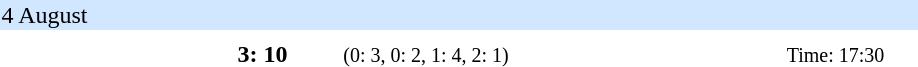<table style="text-align:center">
<tr style="text-align:left; background:#d0e7ff;">
<td colspan=6>4 August</td>
</tr>
<tr style="font-size:90%; vertical-align:top;">
<th width=140></th>
<th width=60></th>
<th width=150></th>
<th width=140></th>
<th width=100></th>
</tr>
<tr>
<td align=right></td>
<td><strong>3: 10</strong></td>
<td><small>(0: 3, 0: 2, 1: 4, 2: 1)</small></td>
<td align=left></td>
<td><small>Time: 17:30</small></td>
<td></td>
</tr>
</table>
